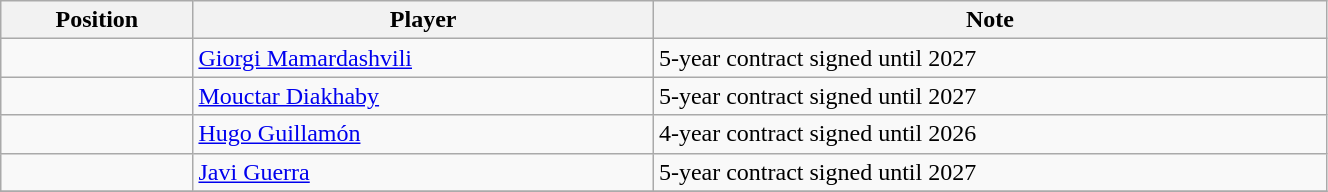<table class="wikitable sortable" style="width:70%; text-align:center; font-size:100%; text-align:left;">
<tr>
<th>Position</th>
<th>Player</th>
<th>Note</th>
</tr>
<tr>
<td></td>
<td> <a href='#'>Giorgi Mamardashvili</a></td>
<td>5-year contract signed until 2027 </td>
</tr>
<tr>
<td></td>
<td> <a href='#'>Mouctar Diakhaby</a></td>
<td>5-year contract signed until 2027 </td>
</tr>
<tr>
<td></td>
<td> <a href='#'>Hugo Guillamón</a></td>
<td>4-year contract signed until 2026 </td>
</tr>
<tr>
<td></td>
<td> <a href='#'>Javi Guerra</a></td>
<td>5-year contract signed until 2027 </td>
</tr>
<tr>
</tr>
</table>
